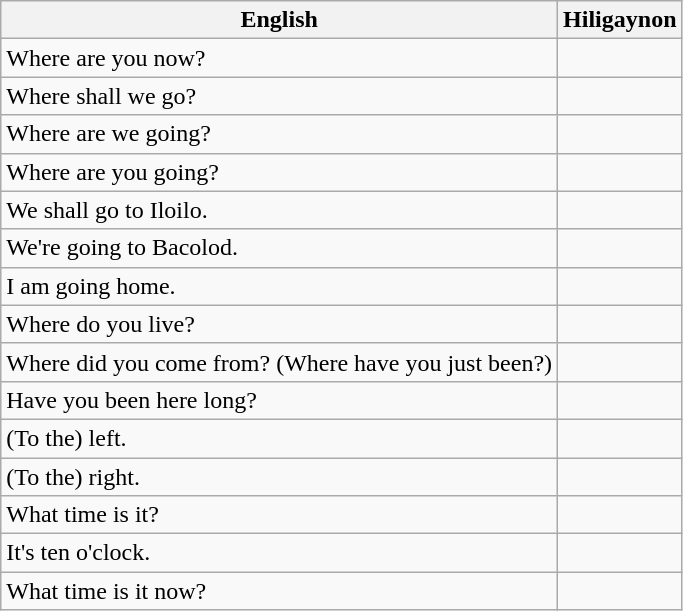<table class="wikitable">
<tr>
<th>English</th>
<th>Hiligaynon</th>
</tr>
<tr>
<td>Where are you now?</td>
<td></td>
</tr>
<tr>
<td>Where shall we go?</td>
<td></td>
</tr>
<tr>
<td>Where are we going?</td>
<td></td>
</tr>
<tr>
<td>Where are you going?</td>
<td></td>
</tr>
<tr>
<td>We shall go to Iloilo.</td>
<td></td>
</tr>
<tr>
<td>We're going to Bacolod.</td>
<td></td>
</tr>
<tr>
<td>I am going home.</td>
<td></td>
</tr>
<tr>
<td>Where do you live?</td>
<td></td>
</tr>
<tr>
<td>Where did you come from? (Where have you just been?)</td>
<td></td>
</tr>
<tr>
<td>Have you been here long?</td>
<td></td>
</tr>
<tr>
<td>(To the) left.</td>
<td></td>
</tr>
<tr>
<td>(To the) right.</td>
<td></td>
</tr>
<tr>
<td>What time is it?</td>
<td></td>
</tr>
<tr>
<td>It's ten o'clock.</td>
<td></td>
</tr>
<tr>
<td>What time is it now?</td>
<td></td>
</tr>
</table>
